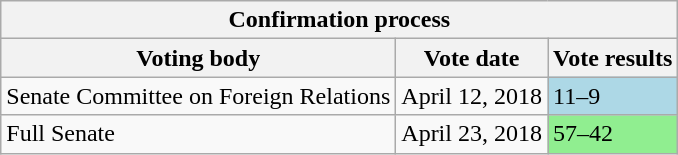<table class="wikitable sortable">
<tr>
<th colspan="3">Confirmation process</th>
</tr>
<tr>
<th>Voting body</th>
<th>Vote date</th>
<th>Vote results</th>
</tr>
<tr>
<td>Senate Committee on Foreign Relations</td>
<td>April 12, 2018</td>
<td style="background:lightblue;">11–9</td>
</tr>
<tr>
<td>Full Senate</td>
<td>April 23, 2018</td>
<td style="background:lightgreen;">57–42</td>
</tr>
</table>
